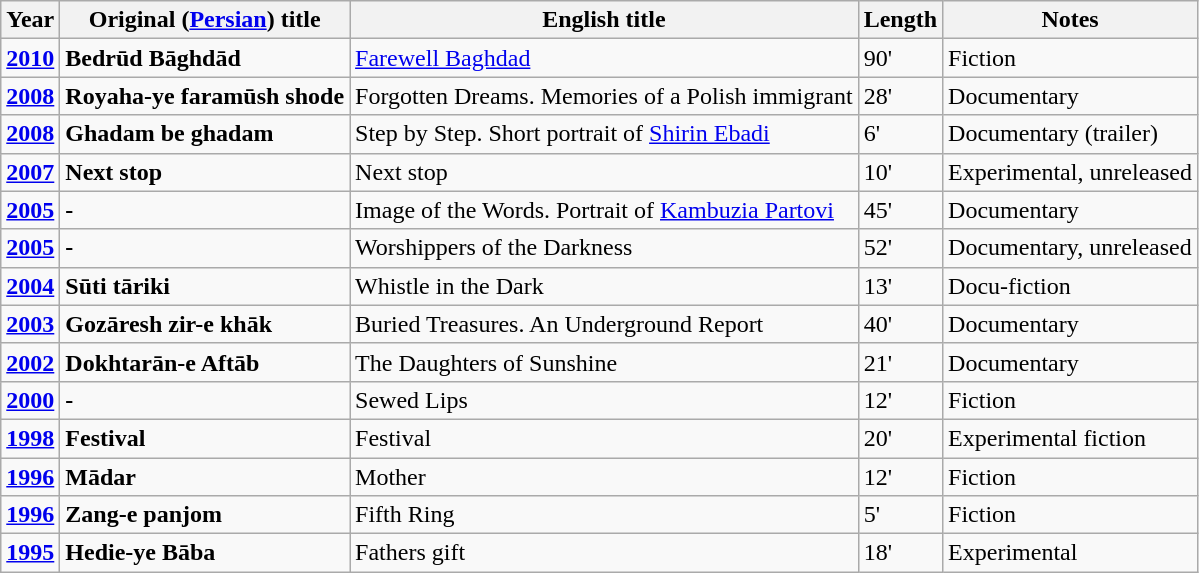<table class="wikitable"|->
<tr>
<th>Year</th>
<th>Original (<a href='#'>Persian</a>) title</th>
<th>English title</th>
<th>Length</th>
<th>Notes</th>
</tr>
<tr>
<td><strong><a href='#'>2010</a></strong></td>
<td><strong>Bedrūd Bāghdād</strong></td>
<td><a href='#'>Farewell Baghdad</a></td>
<td>90'</td>
<td>Fiction</td>
</tr>
<tr>
<td><strong><a href='#'>2008</a></strong></td>
<td><strong>Royaha-ye faramūsh shode</strong></td>
<td>Forgotten Dreams. Memories of a Polish immigrant</td>
<td>28'</td>
<td>Documentary</td>
</tr>
<tr>
<td><strong><a href='#'>2008</a></strong></td>
<td><strong>Ghadam be ghadam</strong></td>
<td>Step by Step. Short portrait of <a href='#'>Shirin Ebadi</a></td>
<td>6'</td>
<td>Documentary (trailer)</td>
</tr>
<tr>
<td><strong><a href='#'>2007</a></strong></td>
<td><strong>Next stop</strong></td>
<td>Next stop</td>
<td>10'</td>
<td>Experimental, unreleased</td>
</tr>
<tr>
<td><strong><a href='#'>2005</a></strong></td>
<td><strong>-</strong></td>
<td>Image of the Words. Portrait of <a href='#'>Kambuzia Partovi</a></td>
<td>45'</td>
<td>Documentary</td>
</tr>
<tr>
<td><strong><a href='#'>2005</a></strong></td>
<td><strong>-</strong></td>
<td>Worshippers of the Darkness</td>
<td>52'</td>
<td>Documentary, unreleased</td>
</tr>
<tr>
<td><strong><a href='#'>2004</a></strong></td>
<td><strong>Sūti tāriki</strong></td>
<td>Whistle in the Dark</td>
<td>13'</td>
<td>Docu-fiction</td>
</tr>
<tr>
<td><strong><a href='#'>2003</a></strong></td>
<td><strong>Gozāresh zir-e khāk</strong></td>
<td>Buried Treasures. An Underground Report</td>
<td>40'</td>
<td>Documentary</td>
</tr>
<tr>
<td><strong><a href='#'>2002</a></strong></td>
<td><strong>Dokhtarān-e Aftāb</strong></td>
<td>The Daughters of Sunshine</td>
<td>21'</td>
<td>Documentary</td>
</tr>
<tr>
<td><strong><a href='#'>2000</a></strong></td>
<td><strong>-</strong></td>
<td>Sewed Lips</td>
<td>12'</td>
<td>Fiction</td>
</tr>
<tr>
<td><strong><a href='#'>1998</a></strong></td>
<td><strong>Festival</strong></td>
<td>Festival</td>
<td>20'</td>
<td>Experimental fiction</td>
</tr>
<tr>
<td><strong><a href='#'>1996</a></strong></td>
<td><strong>Mādar</strong></td>
<td>Mother</td>
<td>12'</td>
<td>Fiction</td>
</tr>
<tr>
<td><strong><a href='#'>1996</a></strong></td>
<td><strong>Zang-e panjom</strong></td>
<td>Fifth Ring</td>
<td>5'</td>
<td>Fiction</td>
</tr>
<tr>
<td><strong><a href='#'>1995</a></strong></td>
<td><strong>Hedie-ye Bāba</strong></td>
<td>Fathers gift</td>
<td>18'</td>
<td>Experimental</td>
</tr>
</table>
